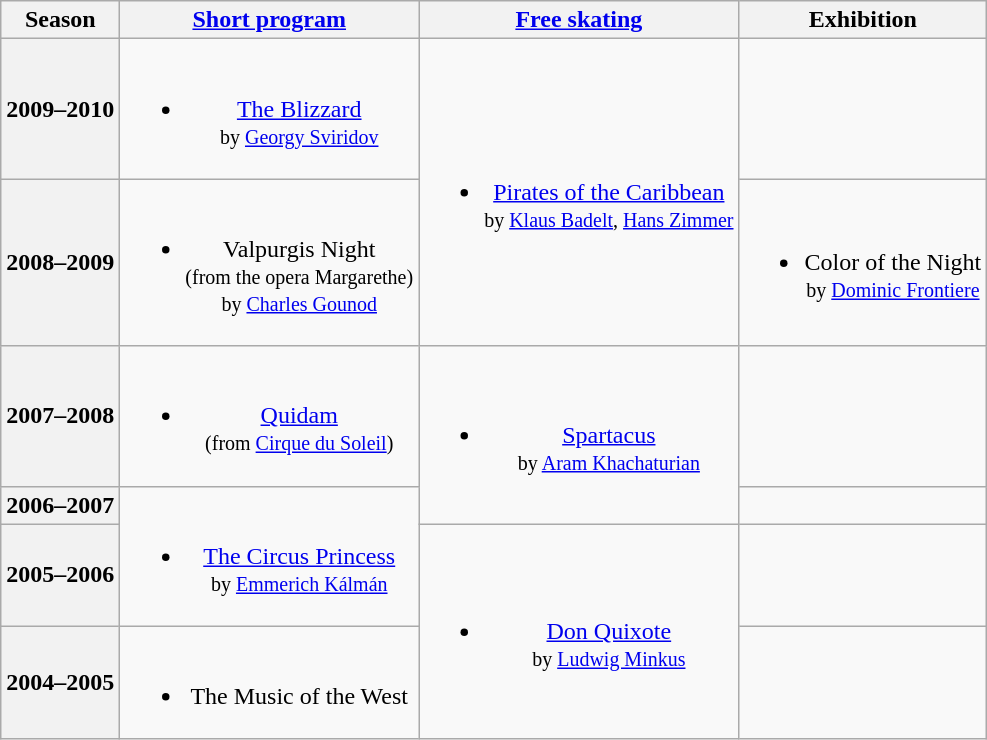<table class=wikitable style=text-align:center>
<tr>
<th>Season</th>
<th><a href='#'>Short program</a></th>
<th><a href='#'>Free skating</a></th>
<th>Exhibition</th>
</tr>
<tr>
<th>2009–2010 <br> </th>
<td><br><ul><li><a href='#'>The Blizzard</a> <br><small> by <a href='#'>Georgy Sviridov</a> </small></li></ul></td>
<td rowspan=2><br><ul><li><a href='#'>Pirates of the Caribbean</a> <br><small> by <a href='#'>Klaus Badelt</a>, <a href='#'>Hans Zimmer</a> </small></li></ul></td>
<td></td>
</tr>
<tr>
<th>2008–2009 <br> </th>
<td><br><ul><li>Valpurgis Night <br><small> (from the opera Margarethe) <br> by <a href='#'>Charles Gounod</a> </small></li></ul></td>
<td><br><ul><li>Color of the Night <br><small> by <a href='#'>Dominic Frontiere</a> </small></li></ul></td>
</tr>
<tr>
<th>2007–2008 <br> </th>
<td><br><ul><li><a href='#'>Quidam</a> <br><small> (from <a href='#'>Cirque du Soleil</a>) </small></li></ul></td>
<td rowspan=2><br><ul><li><a href='#'>Spartacus</a> <br><small> by <a href='#'>Aram Khachaturian</a> </small></li></ul></td>
<td></td>
</tr>
<tr>
<th>2006–2007 <br> </th>
<td rowspan=2><br><ul><li><a href='#'>The Circus Princess</a> <br><small> by <a href='#'>Emmerich Kálmán</a> </small></li></ul></td>
<td></td>
</tr>
<tr>
<th>2005–2006 <br> </th>
<td rowspan=2><br><ul><li><a href='#'>Don Quixote</a> <br><small> by <a href='#'>Ludwig Minkus</a> </small></li></ul></td>
<td></td>
</tr>
<tr>
<th>2004–2005 <br> </th>
<td><br><ul><li>The Music of the West</li></ul></td>
<td></td>
</tr>
</table>
